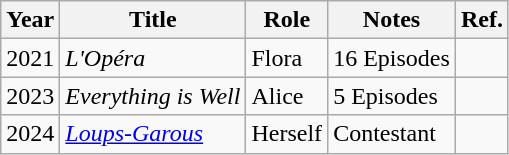<table class="wikitable sortable">
<tr>
<th>Year</th>
<th>Title</th>
<th>Role</th>
<th>Notes</th>
<th>Ref.</th>
</tr>
<tr>
<td>2021</td>
<td><em>L'Opéra</em></td>
<td>Flora</td>
<td>16 Episodes</td>
<td></td>
</tr>
<tr>
<td>2023</td>
<td><em>Everything is Well</em></td>
<td>Alice</td>
<td>5 Episodes</td>
<td></td>
</tr>
<tr>
<td>2024</td>
<td><em><a href='#'>Loups-Garous</a></em></td>
<td>Herself</td>
<td>Contestant</td>
<td></td>
</tr>
</table>
